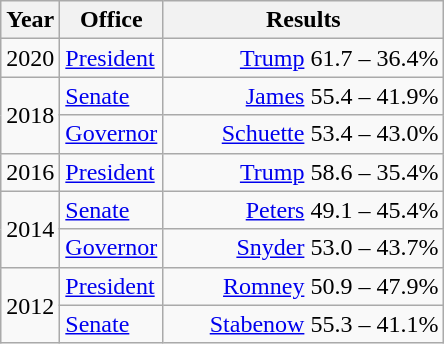<table class=wikitable>
<tr>
<th width="30">Year</th>
<th width="60">Office</th>
<th width="180">Results</th>
</tr>
<tr>
<td>2020</td>
<td><a href='#'>President</a></td>
<td align="right" ><a href='#'>Trump</a> 61.7 – 36.4%</td>
</tr>
<tr>
<td rowspan="2">2018</td>
<td><a href='#'>Senate</a></td>
<td align="right" ><a href='#'>James</a> 55.4 – 41.9%</td>
</tr>
<tr>
<td><a href='#'>Governor</a></td>
<td align="right" ><a href='#'>Schuette</a> 53.4 – 43.0%</td>
</tr>
<tr>
<td>2016</td>
<td><a href='#'>President</a></td>
<td align="right" ><a href='#'>Trump</a> 58.6 – 35.4%</td>
</tr>
<tr>
<td rowspan="2">2014</td>
<td><a href='#'>Senate</a></td>
<td align="right" ><a href='#'>Peters</a> 49.1 – 45.4%</td>
</tr>
<tr>
<td><a href='#'>Governor</a></td>
<td align="right" ><a href='#'>Snyder</a> 53.0 – 43.7%</td>
</tr>
<tr>
<td rowspan="2">2012</td>
<td><a href='#'>President</a></td>
<td align="right" ><a href='#'>Romney</a> 50.9 – 47.9%</td>
</tr>
<tr>
<td><a href='#'>Senate</a></td>
<td align="right" ><a href='#'>Stabenow</a> 55.3 – 41.1%</td>
</tr>
</table>
